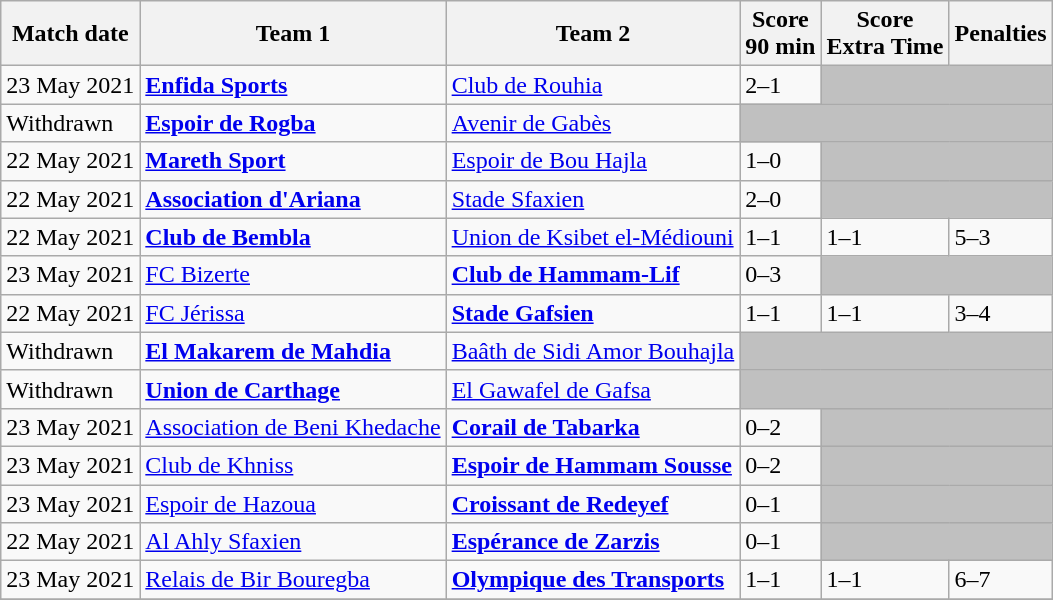<table class="wikitable alternance">
<tr>
<th>Match date</th>
<th>Team 1</th>
<th>Team 2</th>
<th>Score<br>90 min</th>
<th>Score<br>Extra Time</th>
<th>Penalties</th>
</tr>
<tr>
<td>23 May 2021</td>
<td><strong><a href='#'>Enfida Sports</a></strong></td>
<td><a href='#'>Club de Rouhia</a></td>
<td>2–1</td>
<td bgcolor="silver" colspan=2></td>
</tr>
<tr>
<td>Withdrawn</td>
<td><strong><a href='#'>Espoir de Rogba</a></strong></td>
<td><a href='#'>Avenir de Gabès</a></td>
<td bgcolor="silver" colspan=3></td>
</tr>
<tr>
<td>22 May 2021</td>
<td><strong><a href='#'>Mareth Sport</a></strong></td>
<td><a href='#'>Espoir de Bou Hajla</a></td>
<td>1–0</td>
<td bgcolor="silver" colspan=2></td>
</tr>
<tr>
<td>22 May 2021</td>
<td><strong><a href='#'>Association d'Ariana</a></strong></td>
<td><a href='#'>Stade Sfaxien</a></td>
<td>2–0</td>
<td bgcolor="silver" colspan=2></td>
</tr>
<tr>
<td>22 May 2021</td>
<td><strong><a href='#'>Club de Bembla</a></strong></td>
<td><a href='#'>Union de Ksibet el-Médiouni</a></td>
<td>1–1</td>
<td>1–1</td>
<td>5–3</td>
</tr>
<tr>
<td>23 May 2021</td>
<td><a href='#'>FC Bizerte</a></td>
<td><strong><a href='#'>Club de Hammam-Lif</a></strong></td>
<td>0–3</td>
<td bgcolor="silver" colspan=2></td>
</tr>
<tr>
<td>22 May 2021</td>
<td><a href='#'>FC Jérissa</a></td>
<td><strong><a href='#'>Stade Gafsien</a></strong></td>
<td>1–1</td>
<td>1–1</td>
<td>3–4</td>
</tr>
<tr>
<td>Withdrawn</td>
<td><strong><a href='#'>El Makarem de Mahdia</a></strong></td>
<td><a href='#'>Baâth de Sidi Amor Bouhajla</a></td>
<td bgcolor="silver" colspan=3></td>
</tr>
<tr>
<td>Withdrawn</td>
<td><strong><a href='#'>Union de Carthage</a></strong></td>
<td><a href='#'>El Gawafel de Gafsa</a></td>
<td bgcolor="silver" colspan=3></td>
</tr>
<tr>
<td>23 May 2021</td>
<td><a href='#'>Association de Beni Khedache</a></td>
<td><strong><a href='#'>Corail de Tabarka</a></strong></td>
<td>0–2</td>
<td bgcolor="silver" colspan=2></td>
</tr>
<tr>
<td>23 May 2021</td>
<td><a href='#'>Club de Khniss</a></td>
<td><strong><a href='#'>Espoir de Hammam Sousse</a></strong></td>
<td>0–2</td>
<td bgcolor="silver" colspan=2></td>
</tr>
<tr>
<td>23 May 2021</td>
<td><a href='#'>Espoir de Hazoua</a></td>
<td><strong><a href='#'>Croissant de Redeyef</a></strong></td>
<td>0–1</td>
<td bgcolor="silver" colspan=2></td>
</tr>
<tr>
<td>22 May 2021</td>
<td><a href='#'>Al Ahly Sfaxien</a></td>
<td><strong><a href='#'>Espérance de Zarzis</a></strong></td>
<td>0–1</td>
<td bgcolor="silver" colspan=2></td>
</tr>
<tr>
<td>23 May 2021</td>
<td><a href='#'>Relais de Bir Bouregba</a></td>
<td><strong><a href='#'>Olympique des Transports</a></strong></td>
<td>1–1</td>
<td>1–1</td>
<td>6–7</td>
</tr>
<tr>
</tr>
</table>
